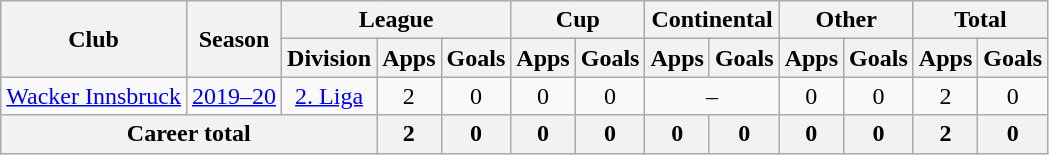<table class="wikitable" style="text-align: center">
<tr>
<th rowspan="2">Club</th>
<th rowspan="2">Season</th>
<th colspan="3">League</th>
<th colspan="2">Cup</th>
<th colspan="2">Continental</th>
<th colspan="2">Other</th>
<th colspan="2">Total</th>
</tr>
<tr>
<th>Division</th>
<th>Apps</th>
<th>Goals</th>
<th>Apps</th>
<th>Goals</th>
<th>Apps</th>
<th>Goals</th>
<th>Apps</th>
<th>Goals</th>
<th>Apps</th>
<th>Goals</th>
</tr>
<tr>
<td><a href='#'>Wacker Innsbruck</a></td>
<td><a href='#'>2019–20</a></td>
<td><a href='#'>2. Liga</a></td>
<td>2</td>
<td>0</td>
<td>0</td>
<td>0</td>
<td colspan="2">–</td>
<td>0</td>
<td>0</td>
<td>2</td>
<td>0</td>
</tr>
<tr>
<th colspan=3>Career total</th>
<th>2</th>
<th>0</th>
<th>0</th>
<th>0</th>
<th>0</th>
<th>0</th>
<th>0</th>
<th>0</th>
<th>2</th>
<th>0</th>
</tr>
</table>
